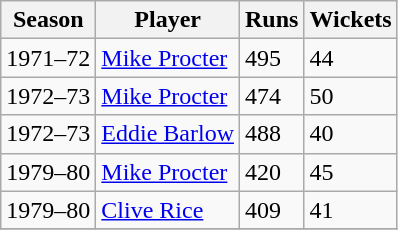<table class="wikitable">
<tr>
<th>Season</th>
<th>Player</th>
<th>Runs</th>
<th>Wickets</th>
</tr>
<tr>
<td>1971–72</td>
<td><a href='#'>Mike Procter</a></td>
<td>495</td>
<td>44</td>
</tr>
<tr>
<td>1972–73</td>
<td><a href='#'>Mike Procter</a></td>
<td>474</td>
<td>50</td>
</tr>
<tr>
<td>1972–73</td>
<td><a href='#'>Eddie Barlow</a></td>
<td>488</td>
<td>40</td>
</tr>
<tr>
<td>1979–80</td>
<td><a href='#'>Mike Procter</a></td>
<td>420</td>
<td>45</td>
</tr>
<tr>
<td>1979–80</td>
<td><a href='#'>Clive Rice</a></td>
<td>409</td>
<td>41</td>
</tr>
<tr>
</tr>
</table>
